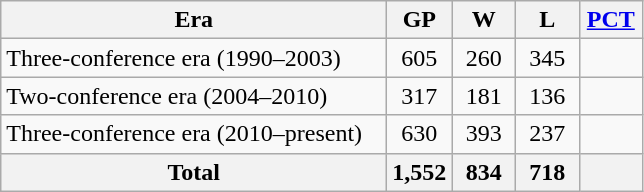<table class=wikitable style="text-align:center;">
<tr>
<th width=250px>Era</th>
<th width=35px>GP</th>
<th width=35px>W</th>
<th width=35px>L</th>
<th width=35px><a href='#'>PCT</a></th>
</tr>
<tr>
<td align=left>Three-conference era (1990–2003)</td>
<td>605</td>
<td>260</td>
<td>345</td>
<td></td>
</tr>
<tr>
<td align=left>Two-conference era (2004–2010)</td>
<td>317</td>
<td>181</td>
<td>136</td>
<td></td>
</tr>
<tr>
<td align=left>Three-conference era (2010–present)</td>
<td>630</td>
<td>393</td>
<td>237</td>
<td></td>
</tr>
<tr>
<th>Total</th>
<th>1,552</th>
<th>834</th>
<th>718</th>
<th></th>
</tr>
</table>
